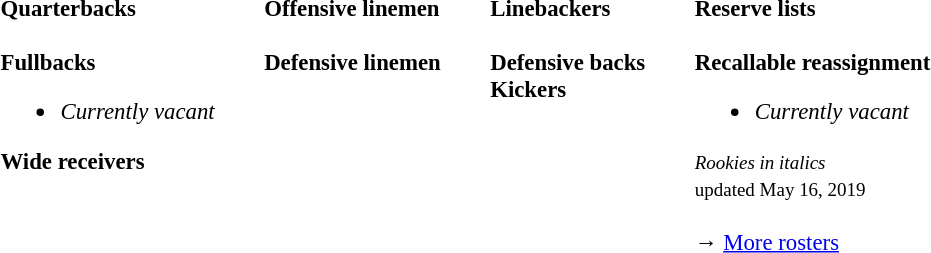<table class="toccolours" style="text-align: left;">
<tr>
<td style="font-size: 95%;vertical-align:top;"><strong>Quarterbacks</strong><br>
<br><strong>Fullbacks</strong><ul><li><em>Currently vacant</em></li></ul><strong>Wide receivers</strong>




</td>
<td style="width: 25px;"></td>
<td style="font-size: 95%;vertical-align:top;"><strong>Offensive linemen</strong><br>


<br><strong>Defensive linemen</strong>




</td>
<td style="width: 25px;"></td>
<td style="font-size: 95%;vertical-align:top;"><strong>Linebackers</strong><br>
<br><strong>Defensive backs</strong>




<br><strong>Kickers</strong>
</td>
<td style="width: 25px;"></td>
<td style="font-size: 95%;vertical-align:top;"><strong>Reserve lists</strong><br>




<br><strong>Recallable reassignment</strong><ul><li><em>Currently vacant</em></li></ul><small><em>Rookies in italics</em></small><br>
<small><span></span> updated May 16, 2019</small><br>
<br>→ <a href='#'>More rosters</a></td>
</tr>
<tr>
</tr>
</table>
